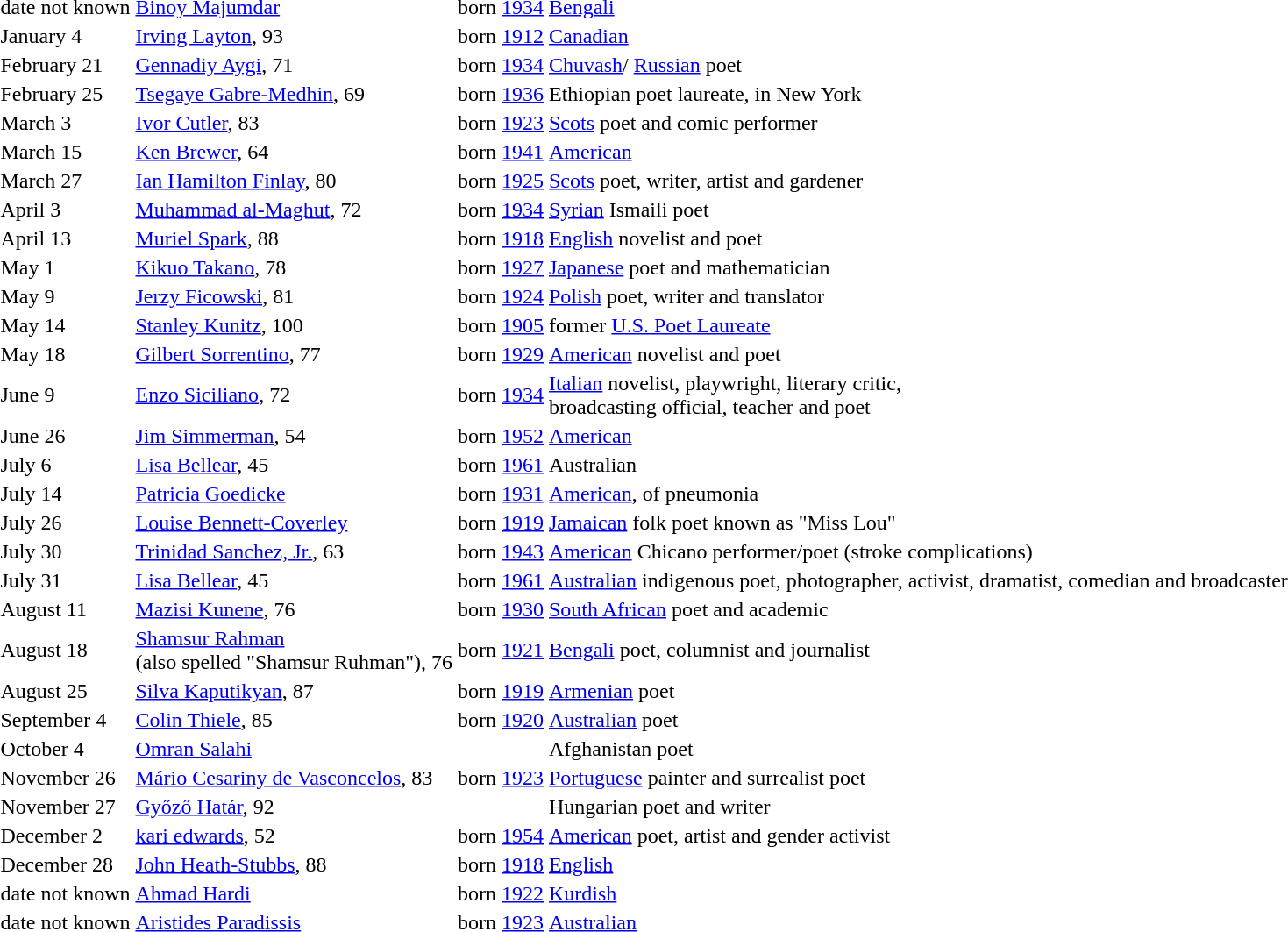<table>
<tr>
<td>date not known</td>
<td><a href='#'>Binoy Majumdar</a></td>
<td>born <a href='#'>1934</a></td>
<td><a href='#'>Bengali</a></td>
</tr>
<tr>
<td>January 4</td>
<td><a href='#'>Irving Layton</a>, 93</td>
<td>born <a href='#'>1912</a></td>
<td><a href='#'>Canadian</a></td>
</tr>
<tr>
<td>February 21</td>
<td><a href='#'>Gennadiy Aygi</a>, 71</td>
<td>born <a href='#'>1934</a></td>
<td><a href='#'>Chuvash</a>/ <a href='#'>Russian</a> poet</td>
</tr>
<tr>
<td>February 25</td>
<td><a href='#'>Tsegaye Gabre-Medhin</a>, 69</td>
<td>born <a href='#'>1936</a></td>
<td>Ethiopian poet laureate, in New York</td>
</tr>
<tr>
<td>March 3</td>
<td><a href='#'>Ivor Cutler</a>, 83</td>
<td>born <a href='#'>1923</a></td>
<td><a href='#'>Scots</a> poet and comic performer</td>
</tr>
<tr>
<td>March 15</td>
<td><a href='#'>Ken Brewer</a>, 64</td>
<td>born <a href='#'>1941</a></td>
<td><a href='#'>American</a></td>
</tr>
<tr>
<td>March 27</td>
<td><a href='#'>Ian Hamilton Finlay</a>, 80</td>
<td>born <a href='#'>1925</a></td>
<td><a href='#'>Scots</a> poet, writer, artist and gardener</td>
</tr>
<tr>
<td>April 3</td>
<td><a href='#'>Muhammad al-Maghut</a>, 72</td>
<td>born <a href='#'>1934</a></td>
<td><a href='#'>Syrian</a> Ismaili poet</td>
</tr>
<tr>
<td>April 13</td>
<td><a href='#'>Muriel Spark</a>, 88</td>
<td>born <a href='#'>1918</a></td>
<td><a href='#'>English</a> novelist and poet</td>
</tr>
<tr>
<td>May 1</td>
<td><a href='#'>Kikuo Takano</a>, 78</td>
<td>born <a href='#'>1927</a></td>
<td><a href='#'>Japanese</a> poet and mathematician</td>
</tr>
<tr>
<td>May 9</td>
<td><a href='#'>Jerzy Ficowski</a>, 81</td>
<td>born <a href='#'>1924</a></td>
<td><a href='#'>Polish</a> poet, writer and translator</td>
</tr>
<tr>
<td>May 14</td>
<td><a href='#'>Stanley Kunitz</a>, 100</td>
<td>born <a href='#'>1905</a></td>
<td>former <a href='#'>U.S. Poet Laureate</a></td>
</tr>
<tr>
<td>May 18</td>
<td><a href='#'>Gilbert Sorrentino</a>, 77</td>
<td>born <a href='#'>1929</a></td>
<td><a href='#'>American</a> novelist and poet</td>
</tr>
<tr>
<td>June 9</td>
<td><a href='#'>Enzo Siciliano</a>, 72</td>
<td>born <a href='#'>1934</a></td>
<td><a href='#'>Italian</a> novelist, playwright, literary critic,<br> broadcasting official, teacher and poet</td>
</tr>
<tr>
<td>June 26</td>
<td><a href='#'>Jim Simmerman</a>, 54</td>
<td>born <a href='#'>1952</a></td>
<td><a href='#'>American</a></td>
</tr>
<tr>
<td>July 6</td>
<td><a href='#'>Lisa Bellear</a>, 45</td>
<td>born <a href='#'>1961</a></td>
<td>Australian</td>
</tr>
<tr>
<td>July 14</td>
<td><a href='#'>Patricia Goedicke</a></td>
<td>born <a href='#'>1931</a></td>
<td><a href='#'>American</a>, of pneumonia</td>
</tr>
<tr>
<td>July 26</td>
<td><a href='#'>Louise Bennett-Coverley</a></td>
<td>born <a href='#'>1919</a></td>
<td><a href='#'>Jamaican</a> folk poet known as "Miss Lou"</td>
</tr>
<tr>
<td>July 30</td>
<td><a href='#'>Trinidad Sanchez, Jr.</a>, 63</td>
<td>born <a href='#'>1943</a></td>
<td><a href='#'>American</a> Chicano performer/poet (stroke complications)</td>
</tr>
<tr>
<td>July 31</td>
<td><a href='#'>Lisa Bellear</a>, 45</td>
<td>born <a href='#'>1961</a></td>
<td><a href='#'>Australian</a> indigenous poet, photographer, activist, dramatist, comedian and broadcaster</td>
</tr>
<tr>
<td>August 11</td>
<td><a href='#'>Mazisi Kunene</a>, 76</td>
<td>born <a href='#'>1930</a></td>
<td><a href='#'>South African</a> poet and academic</td>
</tr>
<tr>
<td>August 18</td>
<td><a href='#'>Shamsur Rahman</a><br> (also spelled "Shamsur Ruhman"), 76</td>
<td>born <a href='#'>1921</a></td>
<td><a href='#'>Bengali</a> poet, columnist and journalist</td>
</tr>
<tr>
<td>August 25</td>
<td><a href='#'>Silva Kaputikyan</a>, 87</td>
<td>born <a href='#'>1919</a></td>
<td><a href='#'>Armenian</a> poet</td>
</tr>
<tr>
<td>September 4</td>
<td><a href='#'>Colin Thiele</a>, 85</td>
<td>born <a href='#'>1920</a></td>
<td><a href='#'>Australian</a> poet</td>
</tr>
<tr>
<td>October 4</td>
<td><a href='#'>Omran Salahi</a></td>
<td></td>
<td>Afghanistan poet</td>
</tr>
<tr>
<td>November 26</td>
<td><a href='#'>Mário Cesariny de Vasconcelos</a>, 83</td>
<td>born <a href='#'>1923</a></td>
<td><a href='#'>Portuguese</a> painter and surrealist poet</td>
</tr>
<tr>
<td>November 27</td>
<td><a href='#'>Győző Határ</a>, 92</td>
<td></td>
<td>Hungarian poet and writer</td>
</tr>
<tr>
<td>December 2</td>
<td><a href='#'>kari edwards</a>, 52</td>
<td>born <a href='#'>1954</a></td>
<td><a href='#'>American</a> poet, artist and gender activist</td>
</tr>
<tr>
<td>December 28</td>
<td><a href='#'>John Heath-Stubbs</a>, 88</td>
<td>born <a href='#'>1918</a></td>
<td><a href='#'>English</a></td>
</tr>
<tr>
<td>date not known</td>
<td><a href='#'>Ahmad Hardi</a></td>
<td>born <a href='#'>1922</a></td>
<td><a href='#'>Kurdish</a></td>
</tr>
<tr>
<td>date not known</td>
<td><a href='#'>Aristides Paradissis</a></td>
<td>born <a href='#'>1923</a></td>
<td><a href='#'>Australian</a></td>
</tr>
</table>
